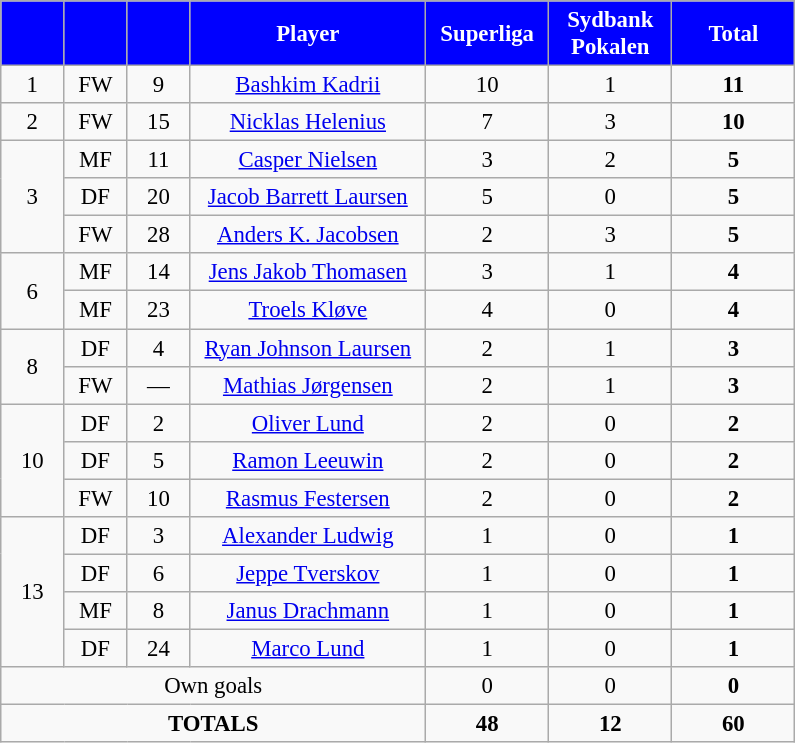<table class="wikitable" style="font-size: 95%; text-align: center;">
<tr>
<th style="background:#0000ff; color:white;" width=35></th>
<th style="background:#0000ff; color:white;" width=35></th>
<th style="background:#0000ff; color:white;" width=35></th>
<th style="background:#0000ff; color:white;" width=150>Player</th>
<th style="background:#0000ff; color:white;" width=75>Superliga</th>
<th style="background:#0000ff; color:white;" width=75>Sydbank Pokalen</th>
<th style="background:#0000ff; color:white;" width=75><strong>Total</strong></th>
</tr>
<tr>
<td>1</td>
<td>FW</td>
<td>9</td>
<td><a href='#'>Bashkim Kadrii</a></td>
<td>10</td>
<td>1</td>
<td><strong>11</strong></td>
</tr>
<tr>
<td>2</td>
<td>FW</td>
<td>15</td>
<td><a href='#'>Nicklas Helenius</a></td>
<td>7</td>
<td>3</td>
<td><strong>10</strong></td>
</tr>
<tr>
<td rowspan=3>3</td>
<td>MF</td>
<td>11</td>
<td><a href='#'>Casper Nielsen</a></td>
<td>3</td>
<td>2</td>
<td><strong>5</strong></td>
</tr>
<tr>
<td>DF</td>
<td>20</td>
<td><a href='#'>Jacob Barrett Laursen</a></td>
<td>5</td>
<td>0</td>
<td><strong>5</strong></td>
</tr>
<tr>
<td>FW</td>
<td>28</td>
<td><a href='#'>Anders K. Jacobsen</a></td>
<td>2</td>
<td>3</td>
<td><strong>5</strong></td>
</tr>
<tr>
<td rowspan=2>6</td>
<td>MF</td>
<td>14</td>
<td><a href='#'>Jens Jakob Thomasen</a></td>
<td>3</td>
<td>1</td>
<td><strong>4</strong></td>
</tr>
<tr>
<td>MF</td>
<td>23</td>
<td><a href='#'>Troels Kløve</a></td>
<td>4</td>
<td>0</td>
<td><strong>4</strong></td>
</tr>
<tr>
<td rowspan=2>8</td>
<td>DF</td>
<td>4</td>
<td><a href='#'>Ryan Johnson Laursen</a></td>
<td>2</td>
<td>1</td>
<td><strong>3</strong></td>
</tr>
<tr>
<td>FW</td>
<td>—</td>
<td><a href='#'>Mathias Jørgensen</a></td>
<td>2</td>
<td>1</td>
<td><strong>3</strong></td>
</tr>
<tr>
<td rowspan=3>10</td>
<td>DF</td>
<td>2</td>
<td><a href='#'>Oliver Lund</a></td>
<td>2</td>
<td>0</td>
<td><strong>2</strong></td>
</tr>
<tr>
<td>DF</td>
<td>5</td>
<td><a href='#'>Ramon Leeuwin</a></td>
<td>2</td>
<td>0</td>
<td><strong>2</strong></td>
</tr>
<tr>
<td>FW</td>
<td>10</td>
<td><a href='#'>Rasmus Festersen</a></td>
<td>2</td>
<td>0</td>
<td><strong>2</strong></td>
</tr>
<tr>
<td rowspan=4>13</td>
<td>DF</td>
<td>3</td>
<td><a href='#'>Alexander Ludwig</a></td>
<td>1</td>
<td>0</td>
<td><strong>1</strong></td>
</tr>
<tr>
<td>DF</td>
<td>6</td>
<td><a href='#'>Jeppe Tverskov</a></td>
<td>1</td>
<td>0</td>
<td><strong>1</strong></td>
</tr>
<tr>
<td>MF</td>
<td>8</td>
<td><a href='#'>Janus Drachmann</a></td>
<td>1</td>
<td>0</td>
<td><strong>1</strong></td>
</tr>
<tr>
<td>DF</td>
<td>24</td>
<td><a href='#'>Marco Lund</a></td>
<td>1</td>
<td>0</td>
<td><strong>1</strong></td>
</tr>
<tr>
<td colspan="4">Own goals</td>
<td>0</td>
<td>0</td>
<td><strong>0</strong></td>
</tr>
<tr>
<td colspan="4"><strong>TOTALS</strong></td>
<td><strong>48</strong></td>
<td><strong>12</strong></td>
<td><strong>60</strong></td>
</tr>
</table>
